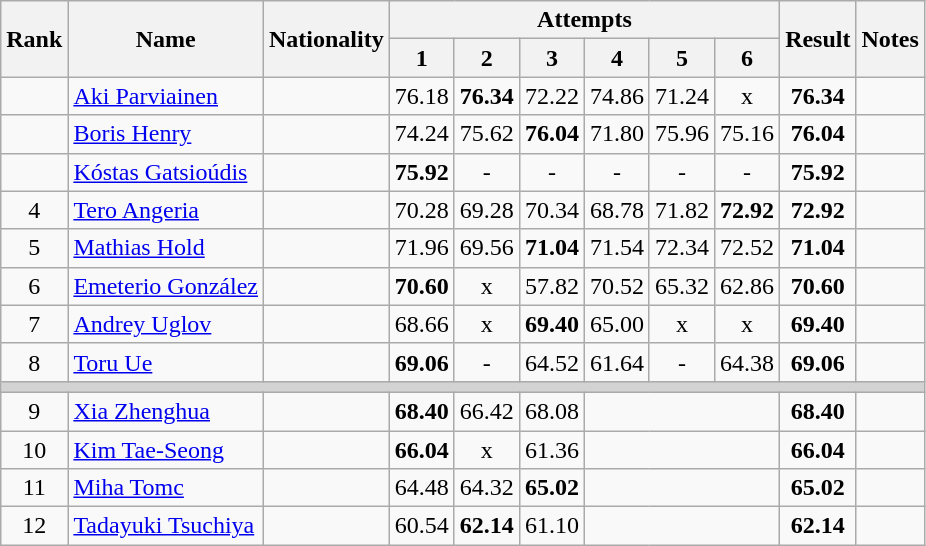<table class="wikitable sortable" style="text-align:center">
<tr>
<th rowspan=2>Rank</th>
<th rowspan=2>Name</th>
<th rowspan=2>Nationality</th>
<th colspan=6>Attempts</th>
<th rowspan=2>Result</th>
<th rowspan=2>Notes</th>
</tr>
<tr>
<th>1</th>
<th>2</th>
<th>3</th>
<th>4</th>
<th>5</th>
<th>6</th>
</tr>
<tr>
<td></td>
<td align=left><a href='#'>Aki Parviainen</a></td>
<td align=left></td>
<td>76.18</td>
<td><strong>76.34</strong></td>
<td>72.22</td>
<td>74.86</td>
<td>71.24</td>
<td>x</td>
<td><strong>76.34</strong></td>
<td></td>
</tr>
<tr>
<td></td>
<td align=left><a href='#'>Boris Henry</a></td>
<td align=left></td>
<td>74.24</td>
<td>75.62</td>
<td><strong>76.04</strong></td>
<td>71.80</td>
<td>75.96</td>
<td>75.16</td>
<td><strong>76.04</strong></td>
<td></td>
</tr>
<tr>
<td></td>
<td align=left><a href='#'>Kóstas Gatsioúdis</a></td>
<td align=left></td>
<td><strong>75.92</strong></td>
<td>-</td>
<td>-</td>
<td>-</td>
<td>-</td>
<td>-</td>
<td><strong>75.92</strong></td>
<td></td>
</tr>
<tr>
<td>4</td>
<td align=left><a href='#'>Tero Angeria</a></td>
<td align=left></td>
<td>70.28</td>
<td>69.28</td>
<td>70.34</td>
<td>68.78</td>
<td>71.82</td>
<td><strong>72.92</strong></td>
<td><strong>72.92</strong></td>
<td></td>
</tr>
<tr>
<td>5</td>
<td align=left><a href='#'>Mathias Hold</a></td>
<td align=left></td>
<td>71.96</td>
<td>69.56</td>
<td><strong>71.04</strong></td>
<td>71.54</td>
<td>72.34</td>
<td>72.52</td>
<td><strong>71.04</strong></td>
<td></td>
</tr>
<tr>
<td>6</td>
<td align=left><a href='#'>Emeterio González</a></td>
<td align=left></td>
<td><strong>70.60</strong></td>
<td>x</td>
<td>57.82</td>
<td>70.52</td>
<td>65.32</td>
<td>62.86</td>
<td><strong>70.60</strong></td>
<td></td>
</tr>
<tr>
<td>7</td>
<td align=left><a href='#'>Andrey Uglov</a></td>
<td align=left></td>
<td>68.66</td>
<td>x</td>
<td><strong>69.40</strong></td>
<td>65.00</td>
<td>x</td>
<td>x</td>
<td><strong>69.40</strong></td>
<td></td>
</tr>
<tr>
<td>8</td>
<td align=left><a href='#'>Toru Ue</a></td>
<td align=left></td>
<td><strong>69.06</strong></td>
<td>-</td>
<td>64.52</td>
<td>61.64</td>
<td>-</td>
<td>64.38</td>
<td><strong>69.06</strong></td>
<td></td>
</tr>
<tr>
<td colspan=11 bgcolor=lightgray></td>
</tr>
<tr>
<td>9</td>
<td align=left><a href='#'>Xia Zhenghua</a></td>
<td align=left></td>
<td><strong>68.40</strong></td>
<td>66.42</td>
<td>68.08</td>
<td colspan=3></td>
<td><strong>68.40</strong></td>
<td></td>
</tr>
<tr>
<td>10</td>
<td align=left><a href='#'>Kim Tae-Seong</a></td>
<td align=left></td>
<td><strong>66.04</strong></td>
<td>x</td>
<td>61.36</td>
<td colspan=3></td>
<td><strong>66.04</strong></td>
<td></td>
</tr>
<tr>
<td>11</td>
<td align=left><a href='#'>Miha Tomc</a></td>
<td align=left></td>
<td>64.48</td>
<td>64.32</td>
<td><strong>65.02</strong></td>
<td colspan=3></td>
<td><strong>65.02</strong></td>
<td></td>
</tr>
<tr>
<td>12</td>
<td align=left><a href='#'>Tadayuki Tsuchiya</a></td>
<td align=left></td>
<td>60.54</td>
<td><strong>62.14</strong></td>
<td>61.10</td>
<td colspan=3></td>
<td><strong>62.14</strong></td>
<td></td>
</tr>
</table>
